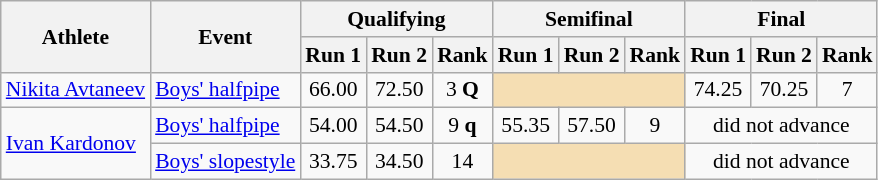<table class="wikitable" style="font-size:90%; text-align:center;">
<tr>
<th rowspan=2>Athlete</th>
<th rowspan=2>Event</th>
<th colspan=3>Qualifying</th>
<th colspan=3>Semifinal</th>
<th colspan=3>Final</th>
</tr>
<tr>
<th>Run 1</th>
<th>Run 2</th>
<th>Rank</th>
<th>Run 1</th>
<th>Run 2</th>
<th>Rank</th>
<th>Run 1</th>
<th>Run 2</th>
<th>Rank</th>
</tr>
<tr>
<td align=left><a href='#'>Nikita Avtaneev</a></td>
<td align=left><a href='#'>Boys' halfpipe</a></td>
<td>66.00</td>
<td>72.50</td>
<td>3 <strong>Q</strong></td>
<td bgcolor=wheat colspan=3></td>
<td>74.25</td>
<td>70.25</td>
<td>7</td>
</tr>
<tr>
<td rowspan=2 align=left><a href='#'>Ivan Kardonov</a></td>
<td align=left><a href='#'>Boys' halfpipe</a></td>
<td>54.00</td>
<td>54.50</td>
<td>9 <strong>q</strong></td>
<td>55.35</td>
<td>57.50</td>
<td>9</td>
<td colspan=3>did not advance</td>
</tr>
<tr>
<td align=left><a href='#'>Boys' slopestyle</a></td>
<td>33.75</td>
<td>34.50</td>
<td>14</td>
<td colspan=3 bgcolor="wheat"></td>
<td colspan=3>did not advance</td>
</tr>
</table>
